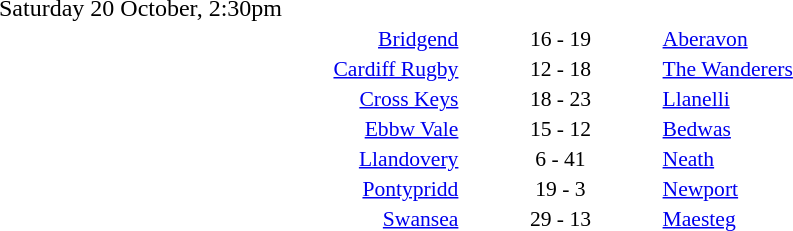<table style="width:70%;" cellspacing="1">
<tr>
<th width=35%></th>
<th width=15%></th>
<th></th>
</tr>
<tr>
<td>Saturday 20 October, 2:30pm</td>
</tr>
<tr style=font-size:90%>
<td align=right><a href='#'>Bridgend</a></td>
<td align=center>16 - 19</td>
<td><a href='#'>Aberavon</a></td>
</tr>
<tr style=font-size:90%>
<td align=right><a href='#'>Cardiff Rugby</a></td>
<td align=center>12 - 18</td>
<td><a href='#'>The Wanderers</a></td>
</tr>
<tr style=font-size:90%>
<td align=right><a href='#'>Cross Keys</a></td>
<td align=center>18 - 23</td>
<td><a href='#'>Llanelli</a></td>
</tr>
<tr style=font-size:90%>
<td align=right><a href='#'>Ebbw Vale</a></td>
<td align=center>15 - 12</td>
<td><a href='#'>Bedwas</a></td>
</tr>
<tr style=font-size:90%>
<td align=right><a href='#'>Llandovery</a></td>
<td align=center>6 - 41</td>
<td><a href='#'>Neath</a></td>
</tr>
<tr style=font-size:90%>
<td align=right><a href='#'>Pontypridd</a></td>
<td align=center>19 - 3</td>
<td><a href='#'>Newport</a></td>
</tr>
<tr style=font-size:90%>
<td align=right><a href='#'>Swansea</a></td>
<td align=center>29 - 13</td>
<td><a href='#'>Maesteg</a></td>
</tr>
</table>
